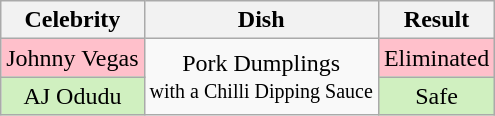<table class="wikitable" style="text-align:center;">
<tr>
<th>Celebrity</th>
<th>Dish</th>
<th>Result</th>
</tr>
<tr>
<td style="background:pink;">Johnny Vegas</td>
<td rowspan="2">Pork Dumplings<br><small>with a Chilli Dipping Sauce</small></td>
<td style="background:pink;">Eliminated</td>
</tr>
<tr>
<td style="background:#d0f0c0;">AJ Odudu</td>
<td style="background:#d0f0c0;">Safe</td>
</tr>
</table>
